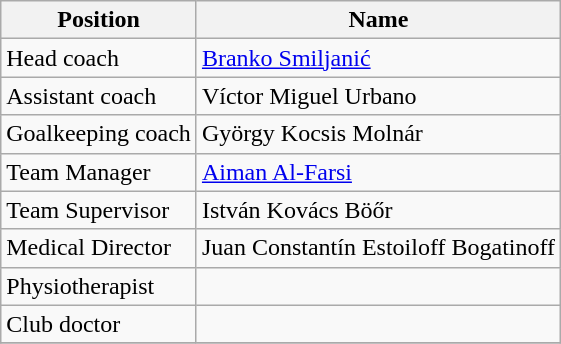<table class="wikitable">
<tr>
<th>Position</th>
<th>Name</th>
</tr>
<tr>
<td>Head coach</td>
<td> <a href='#'>Branko Smiljanić</a></td>
</tr>
<tr>
<td>Assistant coach</td>
<td> Víctor Miguel Urbano</td>
</tr>
<tr>
<td>Goalkeeping coach</td>
<td> György Kocsis Molnár</td>
</tr>
<tr>
<td>Team Manager</td>
<td> <a href='#'>Aiman Al-Farsi</a></td>
</tr>
<tr>
<td>Team Supervisor</td>
<td> István Kovács Böőr</td>
</tr>
<tr>
<td>Medical Director</td>
<td> Juan Constantín Estoiloff Bogatinoff</td>
</tr>
<tr>
<td>Physiotherapist</td>
<td></td>
</tr>
<tr>
<td>Club doctor</td>
<td></td>
</tr>
<tr>
</tr>
</table>
